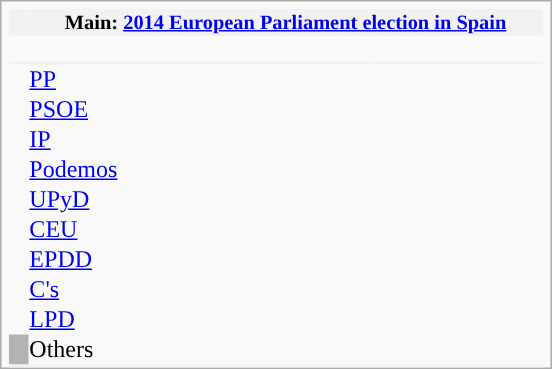<table class="infobox vcard" cellspacing="0" style="width:23.0em; padding:0.3em; padding-bottom:0em">
<tr>
<td style="background:#F2F2F2; vertical-align:middle; padding:0.4em;" width="30px"></td>
<th colspan="4" style="text-align:center; background:#F2F2F2; font-size:0.85em; width:100%; vertical-align:middle;">Main: <a href='#'>2014 European Parliament election in Spain</a></th>
</tr>
<tr>
<td colspan="5" style="text-align:center; font-size:0.85em; padding:0.5em 0em;">  </td>
</tr>
<tr>
<td colspan="5"></td>
</tr>
<tr>
<td colspan="5"></td>
</tr>
<tr>
<th colspan="2" style="background:#F2F2F2;"></th>
<th style="background:#F2F2F2;"></th>
<th style="background:#F2F2F2;"></th>
<th style="background:#F2F2F2;"></th>
</tr>
<tr>
<td style="background:"></td>
<td width="85px"><a href='#'>PP</a></td>
<td width="70px"></td>
<td width="45px"></td>
<td width="30px"></td>
</tr>
<tr>
<td style="background:"></td>
<td><a href='#'>PSOE</a></td>
<td></td>
<td></td>
<td></td>
</tr>
<tr>
<td style="background:"></td>
<td><a href='#'>IP</a></td>
<td></td>
<td></td>
<td></td>
</tr>
<tr>
<td style="background:"></td>
<td><a href='#'>Podemos</a></td>
<td></td>
<td></td>
<td></td>
</tr>
<tr>
<td style="background:"></td>
<td><a href='#'>UPyD</a></td>
<td></td>
<td></td>
<td></td>
</tr>
<tr>
<td style="background:"></td>
<td><a href='#'>CEU</a></td>
<td></td>
<td></td>
<td></td>
</tr>
<tr>
<td style="background:"></td>
<td><a href='#'>EPDD</a></td>
<td></td>
<td></td>
<td></td>
</tr>
<tr>
<td style="background:"></td>
<td><a href='#'>C's</a></td>
<td></td>
<td></td>
<td></td>
</tr>
<tr>
<td style="background:"></td>
<td><a href='#'>LPD</a></td>
<td></td>
<td></td>
<td></td>
</tr>
<tr>
<td style="background:#B3B3B3;"></td>
<td>Others</td>
<td></td>
<td></td>
<td></td>
</tr>
<tr>
<th colspan="2" style="background:#F2F2F2;"></th>
<th style="background:#F2F2F2;"></th>
<th style="background:#F2F2F2;"></th>
<th style="background:#F2F2F2;"></th>
</tr>
</table>
